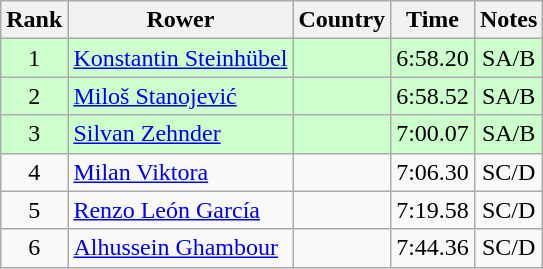<table class="wikitable" style="text-align:center">
<tr>
<th>Rank</th>
<th>Rower</th>
<th>Country</th>
<th>Time</th>
<th>Notes</th>
</tr>
<tr bgcolor=ccffcc>
<td>1</td>
<td align="left"><a href='#'>Konstantin Steinhübel</a></td>
<td align="left"></td>
<td>6:58.20</td>
<td>SA/B</td>
</tr>
<tr bgcolor=ccffcc>
<td>2</td>
<td align="left"><a href='#'>Miloš Stanojević</a></td>
<td align="left"></td>
<td>6:58.52</td>
<td>SA/B</td>
</tr>
<tr bgcolor=ccffcc>
<td>3</td>
<td align="left"><a href='#'>Silvan Zehnder</a></td>
<td align="left"></td>
<td>7:00.07</td>
<td>SA/B</td>
</tr>
<tr>
<td>4</td>
<td align="left"><a href='#'>Milan Viktora</a></td>
<td align="left"></td>
<td>7:06.30</td>
<td>SC/D</td>
</tr>
<tr>
<td>5</td>
<td align="left"><a href='#'>Renzo León García</a></td>
<td align="left"></td>
<td>7:19.58</td>
<td>SC/D</td>
</tr>
<tr>
<td>6</td>
<td align="left"><a href='#'>Alhussein Ghambour</a></td>
<td align="left"></td>
<td>7:44.36</td>
<td>SC/D</td>
</tr>
</table>
